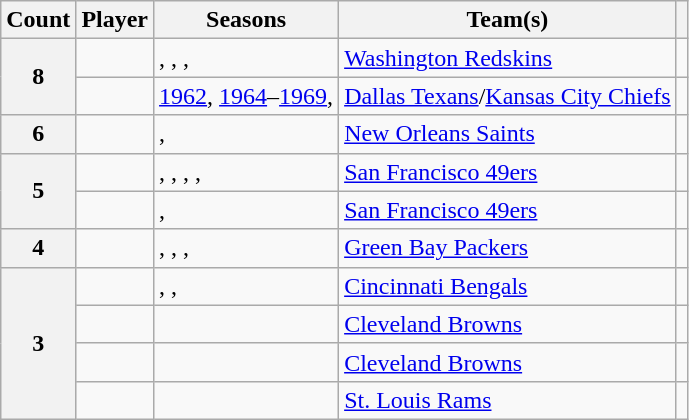<table class="sortable wikitable">
<tr>
<th scope=col>Count</th>
<th scope=col>Player</th>
<th scope=col>Seasons</th>
<th scope=col>Team(s)</th>
<th scope=col class= "unsortable"></th>
</tr>
<tr>
<th scope=rowgroup rowspan=2>8</th>
<td></td>
<td>, , , </td>
<td><a href='#'>Washington Redskins</a></td>
<td></td>
</tr>
<tr>
<td></td>
<td><a href='#'>1962</a>, <a href='#'>1964</a>–<a href='#'>1969</a>, </td>
<td><a href='#'>Dallas Texans</a>/<a href='#'>Kansas City Chiefs</a></td>
<td></td>
</tr>
<tr>
<th scope=row>6</th>
<td></td>
<td>, </td>
<td><a href='#'>New Orleans Saints</a></td>
<td></td>
</tr>
<tr>
<th scope=rowgroup rowspan=2>5</th>
<td></td>
<td>, , , , </td>
<td><a href='#'>San Francisco 49ers</a></td>
<td></td>
</tr>
<tr>
<td></td>
<td>, </td>
<td><a href='#'>San Francisco 49ers</a></td>
<td></td>
</tr>
<tr>
<th scope=row>4</th>
<td></td>
<td>, , , </td>
<td><a href='#'>Green Bay Packers</a></td>
<td></td>
</tr>
<tr>
<th scope=rowgroup rowspan=4>3</th>
<td></td>
<td>, , </td>
<td><a href='#'>Cincinnati Bengals</a></td>
<td></td>
</tr>
<tr>
<td></td>
<td></td>
<td><a href='#'>Cleveland Browns</a></td>
<td></td>
</tr>
<tr>
<td></td>
<td></td>
<td><a href='#'>Cleveland Browns</a></td>
<td></td>
</tr>
<tr>
<td></td>
<td></td>
<td><a href='#'>St. Louis Rams</a></td>
<td></td>
</tr>
</table>
